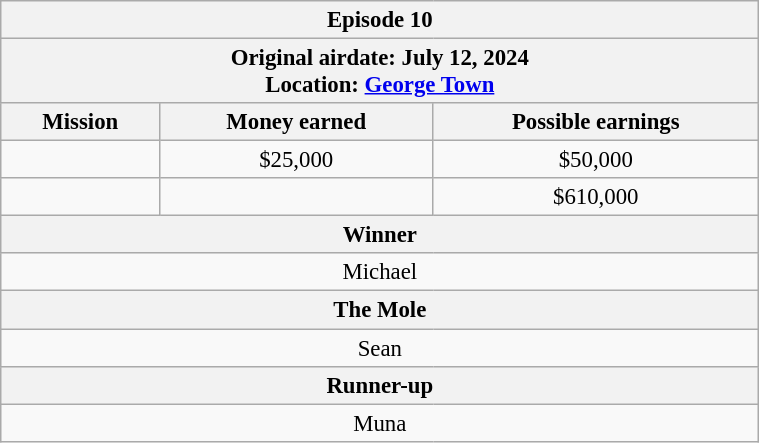<table class="wikitable" style="font-size: 95%; margin: 10px" align="right" width="40%">
<tr>
<th colspan=3>Episode 10</th>
</tr>
<tr>
<th colspan=3>Original airdate: July 12, 2024<br>Location: <a href='#'>George Town</a></th>
</tr>
<tr>
<th>Mission</th>
<th>Money earned</th>
<th>Possible earnings</th>
</tr>
<tr>
<td></td>
<td align="center">$25,000</td>
<td align="center">$50,000</td>
</tr>
<tr>
<td><strong></strong></td>
<td align="center"><strong></strong></td>
<td align="center">$610,000</td>
</tr>
<tr>
<th colspan=3>Winner</th>
</tr>
<tr>
<td colspan=3 align="center">Michael</td>
</tr>
<tr>
<th colspan=3>The Mole</th>
</tr>
<tr>
<td colspan=3 align="center">Sean</td>
</tr>
<tr>
<th colspan=3>Runner-up</th>
</tr>
<tr>
<td colspan=3 align="center">Muna</td>
</tr>
</table>
